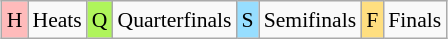<table class="wikitable" style="margin:0.5em auto; font-size:90%; line-height:1.25em; text-align:center;">
<tr>
<td bgcolor="#FFBBBB" align=center>H</td>
<td>Heats</td>
<td bgcolor="#AFF55B" align=center>Q</td>
<td>Quarterfinals</td>
<td bgcolor="#97DEFF" align=center>S</td>
<td>Semifinals</td>
<td bgcolor="#FFDF80" align=center>F</td>
<td>Finals</td>
</tr>
</table>
